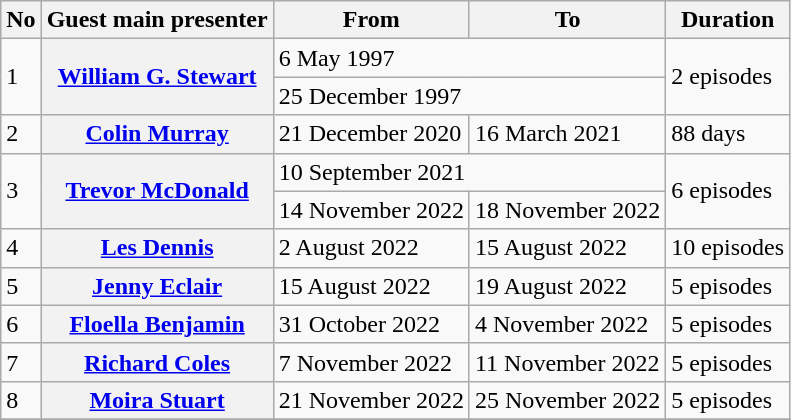<table class="wikitable sortable plainrowheaders">
<tr>
<th scope=col>No</th>
<th scope=col>Guest main presenter</th>
<th scope=col>From</th>
<th scope=col>To</th>
<th scope=col>Duration</th>
</tr>
<tr>
<td rowspan="2">1</td>
<th scope=row rowspan="2"><a href='#'>William G. Stewart</a></th>
<td colspan="2">6 May 1997</td>
<td rowspan="2">2 episodes</td>
</tr>
<tr>
<td colspan="2">25 December 1997</td>
</tr>
<tr>
<td>2</td>
<th scope=row><a href='#'>Colin Murray</a></th>
<td>21 December 2020</td>
<td>16 March 2021</td>
<td>88 days</td>
</tr>
<tr>
<td rowspan="2">3</td>
<th scope=row rowspan="2"><a href='#'>Trevor McDonald</a></th>
<td colspan="2">10 September 2021</td>
<td rowspan="2">6 episodes</td>
</tr>
<tr>
<td>14 November 2022</td>
<td>18 November 2022</td>
</tr>
<tr>
<td>4</td>
<th scope=row><a href='#'>Les Dennis</a></th>
<td>2 August 2022</td>
<td>15 August 2022</td>
<td>10 episodes</td>
</tr>
<tr>
<td>5</td>
<th scope=row><a href='#'>Jenny Eclair</a></th>
<td>15 August 2022</td>
<td>19 August 2022</td>
<td>5 episodes</td>
</tr>
<tr>
<td>6</td>
<th scope=row><a href='#'>Floella Benjamin</a></th>
<td>31 October 2022</td>
<td>4 November 2022</td>
<td>5 episodes</td>
</tr>
<tr>
<td>7</td>
<th scope=row><a href='#'>Richard Coles</a></th>
<td>7 November 2022</td>
<td>11 November 2022</td>
<td>5 episodes</td>
</tr>
<tr>
<td>8</td>
<th scope=row><a href='#'>Moira Stuart</a></th>
<td>21 November 2022</td>
<td>25 November 2022</td>
<td>5 episodes</td>
</tr>
<tr>
</tr>
</table>
